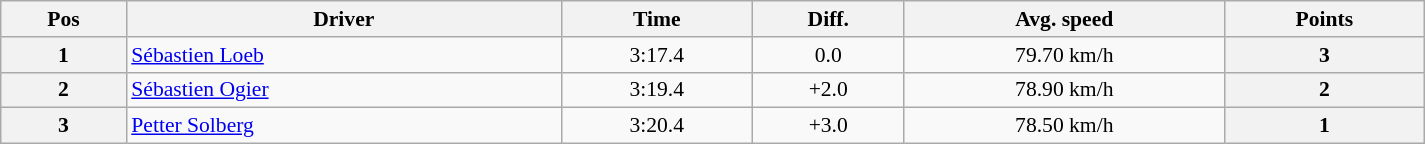<table class="wikitable" width=80% style="text-align: center; font-size: 90%; max-width: 950px;">
<tr>
<th>Pos</th>
<th>Driver</th>
<th>Time</th>
<th>Diff.</th>
<th>Avg. speed</th>
<th>Points</th>
</tr>
<tr>
<th>1</th>
<td align="left"> <a href='#'>Sébastien Loeb</a></td>
<td>3:17.4</td>
<td>0.0</td>
<td>79.70 km/h</td>
<th>3</th>
</tr>
<tr>
<th>2</th>
<td align="left"> <a href='#'>Sébastien Ogier</a></td>
<td>3:19.4</td>
<td>+2.0</td>
<td>78.90 km/h</td>
<th>2</th>
</tr>
<tr>
<th>3</th>
<td align="left"> <a href='#'>Petter Solberg</a></td>
<td>3:20.4</td>
<td>+3.0</td>
<td>78.50 km/h</td>
<th>1</th>
</tr>
</table>
